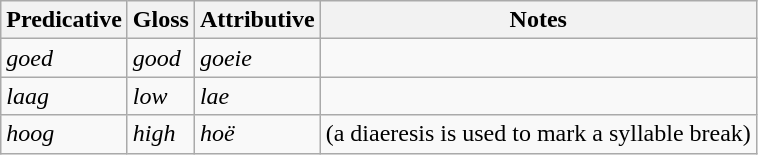<table class=wikitable>
<tr>
<th>Predicative</th>
<th>Gloss</th>
<th>Attributive</th>
<th>Notes</th>
</tr>
<tr>
<td><em>goed</em></td>
<td><em>good</em></td>
<td><em>goeie</em></td>
<td></td>
</tr>
<tr>
<td><em>laag</em></td>
<td><em>low</em></td>
<td><em>lae</em></td>
<td></td>
</tr>
<tr>
<td><em>hoog</em></td>
<td><em>high</em></td>
<td><em>hoë</em></td>
<td>(a diaeresis is used to mark a syllable break)</td>
</tr>
</table>
